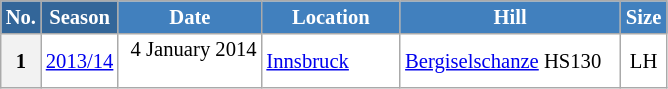<table class="wikitable sortable" style="font-size:86%; line-height:15px; text-align:left; border:grey solid 1px; border-collapse:collapse; background:#ffffff;">
<tr style="background:#efefef;">
<th style="background-color:#369; color:white; width:10px;">No.</th>
<th style="background-color:#369; color:white;  width:30px;">Season</th>
<th style="background-color:#4180be; color:white; width:89px;">Date</th>
<th style="background-color:#4180be; color:white; width:86px;">Location</th>
<th style="background-color:#4180be; color:white; width:140px;">Hill</th>
<th style="background-color:#4180be; color:white; width:25px;">Size</th>
</tr>
<tr>
<th scope=row style="text-align:center;">1</th>
<td align=center><a href='#'>2013/14</a></td>
<td align=right>4 January 2014  </td>
<td> <a href='#'>Innsbruck</a></td>
<td><a href='#'>Bergiselschanze</a> HS130</td>
<td align=center>LH</td>
</tr>
</table>
